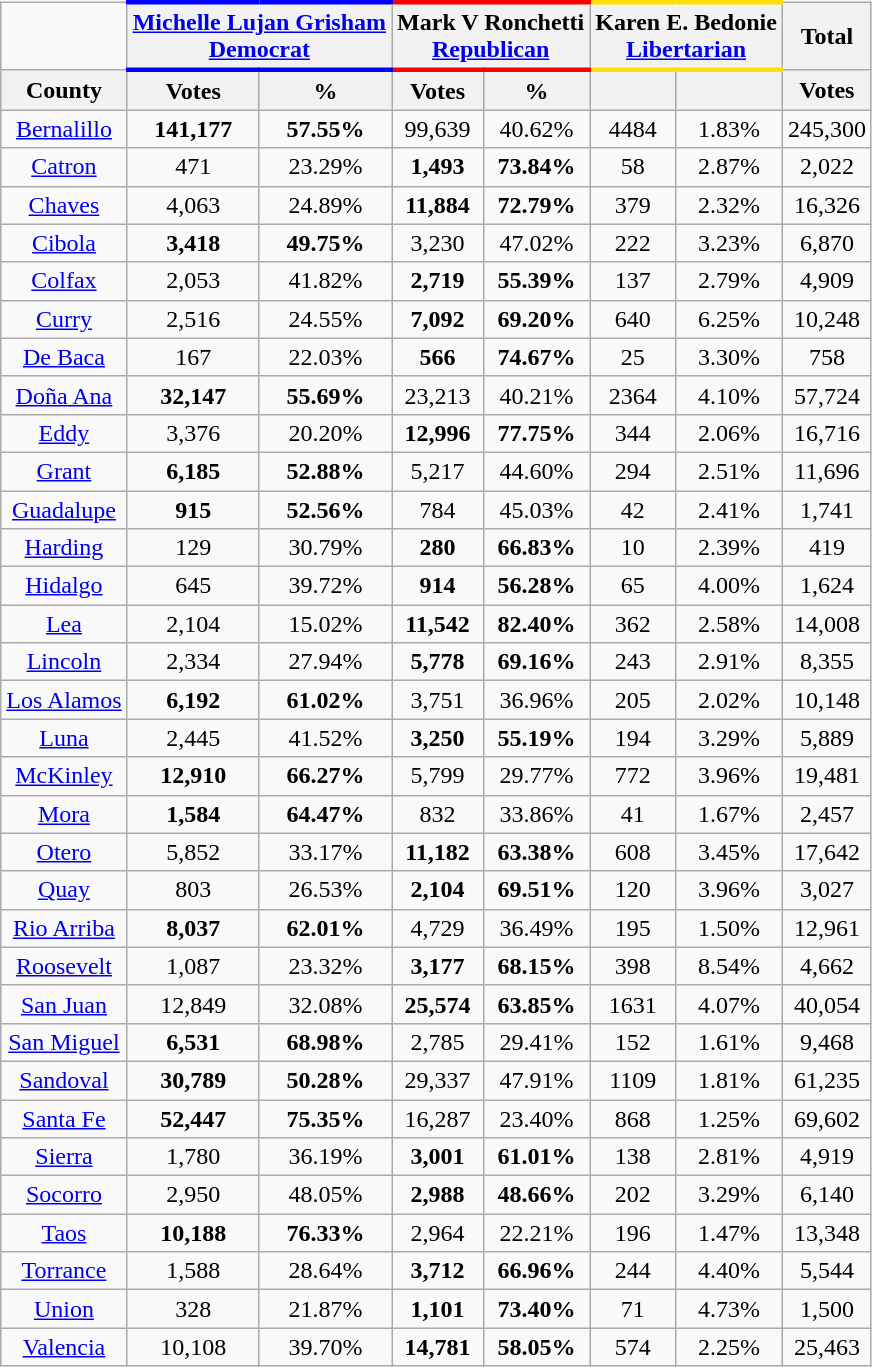<table class="wikitable sortable" style="text-align:center">
<tr>
<td></td>
<th colspan="2" style="border-top:solid #00f 3px; border-bottom:solid #00f 3px;"><a href='#'>Michelle Lujan Grisham</a><br><a href='#'>Democrat</a></th>
<th colspan="2" style="border-top:solid #f00 3px; border-bottom:solid #f00 3px;">Mark V Ronchetti<br><a href='#'>Republican</a></th>
<th colspan="2" style="border-top:solid #ffdf00 3px; border-bottom:solid #ffdf00 3px;">Karen E. Bedonie <br><a href='#'>Libertarian</a></th>
<th colspan="1" style="text-align:center;">Total</th>
</tr>
<tr>
<th style="text-align:center;">County</th>
<th style="text-align:center;" data-sort-type="number">Votes</th>
<th style="text-align:center;" data-sort-type="number">%</th>
<th style="text-align:center;" data-sort-type="number">Votes</th>
<th style="text-align:center;" data-sort-type="number">%</th>
<th></th>
<th></th>
<th style="text-align:center;" data-sort-type="number">Votes</th>
</tr>
<tr>
<td><a href='#'>Bernalillo</a></td>
<td><strong>141,177</strong></td>
<td><strong>57.55%</strong></td>
<td>99,639</td>
<td>40.62%</td>
<td>4484</td>
<td>1.83%</td>
<td>245,300</td>
</tr>
<tr>
<td><a href='#'>Catron</a></td>
<td>471</td>
<td>23.29%</td>
<td><strong>1,493</strong></td>
<td><strong>73.84%</strong></td>
<td>58</td>
<td>2.87%</td>
<td>2,022</td>
</tr>
<tr>
<td><a href='#'>Chaves</a></td>
<td>4,063</td>
<td>24.89%</td>
<td><strong>11,884</strong></td>
<td><strong>72.79%</strong></td>
<td>379</td>
<td>2.32%</td>
<td>16,326</td>
</tr>
<tr>
<td><a href='#'>Cibola</a></td>
<td><strong>3,418</strong></td>
<td><strong>49.75%</strong></td>
<td>3,230</td>
<td>47.02%</td>
<td>222</td>
<td>3.23%</td>
<td>6,870</td>
</tr>
<tr>
<td><a href='#'>Colfax</a></td>
<td>2,053</td>
<td>41.82%</td>
<td><strong>2,719</strong></td>
<td><strong>55.39%</strong></td>
<td>137</td>
<td>2.79%</td>
<td>4,909</td>
</tr>
<tr>
<td><a href='#'>Curry</a></td>
<td>2,516</td>
<td>24.55%</td>
<td><strong>7,092</strong></td>
<td><strong>69.20%</strong></td>
<td>640</td>
<td>6.25%</td>
<td>10,248</td>
</tr>
<tr>
<td><a href='#'>De Baca</a></td>
<td>167</td>
<td>22.03%</td>
<td><strong>566</strong></td>
<td><strong>74.67%</strong></td>
<td>25</td>
<td>3.30%</td>
<td>758</td>
</tr>
<tr>
<td><a href='#'>Doña Ana</a></td>
<td><strong>32,147</strong></td>
<td><strong>55.69%</strong></td>
<td>23,213</td>
<td>40.21%</td>
<td>2364</td>
<td>4.10%</td>
<td>57,724</td>
</tr>
<tr>
<td><a href='#'>Eddy</a></td>
<td>3,376</td>
<td>20.20%</td>
<td><strong>12,996</strong></td>
<td><strong>77.75%</strong></td>
<td>344</td>
<td>2.06%</td>
<td>16,716</td>
</tr>
<tr>
<td><a href='#'>Grant</a></td>
<td><strong>6,185</strong></td>
<td><strong>52.88%</strong></td>
<td>5,217</td>
<td>44.60%</td>
<td>294</td>
<td>2.51%</td>
<td>11,696</td>
</tr>
<tr>
<td><a href='#'>Guadalupe</a></td>
<td><strong>915</strong></td>
<td><strong>52.56%</strong></td>
<td>784</td>
<td>45.03%</td>
<td>42</td>
<td>2.41%</td>
<td>1,741</td>
</tr>
<tr>
<td><a href='#'>Harding</a></td>
<td>129</td>
<td>30.79%</td>
<td><strong>280</strong></td>
<td><strong>66.83%</strong></td>
<td>10</td>
<td>2.39%</td>
<td>419</td>
</tr>
<tr>
<td><a href='#'>Hidalgo</a></td>
<td>645</td>
<td>39.72%</td>
<td><strong>914</strong></td>
<td><strong>56.28%</strong></td>
<td>65</td>
<td>4.00%</td>
<td>1,624</td>
</tr>
<tr>
<td><a href='#'>Lea</a></td>
<td>2,104</td>
<td>15.02%</td>
<td><strong>11,542</strong></td>
<td><strong>82.40%</strong></td>
<td>362</td>
<td>2.58%</td>
<td>14,008</td>
</tr>
<tr>
<td><a href='#'>Lincoln</a></td>
<td>2,334</td>
<td>27.94%</td>
<td><strong>5,778</strong></td>
<td><strong>69.16%</strong></td>
<td>243</td>
<td>2.91%</td>
<td>8,355</td>
</tr>
<tr>
<td><a href='#'>Los Alamos</a></td>
<td><strong>6,192</strong></td>
<td><strong>61.02%</strong></td>
<td>3,751</td>
<td>36.96%</td>
<td>205</td>
<td>2.02%</td>
<td>10,148</td>
</tr>
<tr>
<td><a href='#'>Luna</a></td>
<td>2,445</td>
<td>41.52%</td>
<td><strong>3,250</strong></td>
<td><strong>55.19%</strong></td>
<td>194</td>
<td>3.29%</td>
<td>5,889</td>
</tr>
<tr>
<td><a href='#'>McKinley</a></td>
<td><strong>12,910</strong></td>
<td><strong>66.27%</strong></td>
<td>5,799</td>
<td>29.77%</td>
<td>772</td>
<td>3.96%</td>
<td>19,481</td>
</tr>
<tr>
<td><a href='#'>Mora</a></td>
<td><strong>1,584</strong></td>
<td><strong>64.47%</strong></td>
<td>832</td>
<td>33.86%</td>
<td>41</td>
<td>1.67%</td>
<td>2,457</td>
</tr>
<tr>
<td><a href='#'>Otero</a></td>
<td>5,852</td>
<td>33.17%</td>
<td><strong>11,182</strong></td>
<td><strong>63.38%</strong></td>
<td>608</td>
<td>3.45%</td>
<td>17,642</td>
</tr>
<tr>
<td><a href='#'>Quay</a></td>
<td>803</td>
<td>26.53%</td>
<td><strong>2,104</strong></td>
<td><strong>69.51%</strong></td>
<td>120</td>
<td>3.96%</td>
<td>3,027</td>
</tr>
<tr>
<td><a href='#'>Rio Arriba</a></td>
<td><strong>8,037</strong></td>
<td><strong>62.01%</strong></td>
<td>4,729</td>
<td>36.49%</td>
<td>195</td>
<td>1.50%</td>
<td>12,961</td>
</tr>
<tr>
<td><a href='#'>Roosevelt</a></td>
<td>1,087</td>
<td>23.32%</td>
<td><strong>3,177</strong></td>
<td><strong>68.15%</strong></td>
<td>398</td>
<td>8.54%</td>
<td>4,662</td>
</tr>
<tr>
<td><a href='#'>San Juan</a></td>
<td>12,849</td>
<td>32.08%</td>
<td><strong>25,574</strong></td>
<td><strong>63.85%</strong></td>
<td>1631</td>
<td>4.07%</td>
<td>40,054</td>
</tr>
<tr>
<td><a href='#'>San Miguel</a></td>
<td><strong>6,531</strong></td>
<td><strong>68.98%</strong></td>
<td>2,785</td>
<td>29.41%</td>
<td>152</td>
<td>1.61%</td>
<td>9,468</td>
</tr>
<tr>
<td><a href='#'>Sandoval</a></td>
<td><strong>30,789</strong></td>
<td><strong>50.28%</strong></td>
<td>29,337</td>
<td>47.91%</td>
<td>1109</td>
<td>1.81%</td>
<td>61,235</td>
</tr>
<tr>
<td><a href='#'>Santa Fe</a></td>
<td><strong>52,447</strong></td>
<td><strong>75.35%</strong></td>
<td>16,287</td>
<td>23.40%</td>
<td>868</td>
<td>1.25%</td>
<td>69,602</td>
</tr>
<tr>
<td><a href='#'>Sierra</a></td>
<td>1,780</td>
<td>36.19%</td>
<td><strong>3,001</strong></td>
<td><strong>61.01%</strong></td>
<td>138</td>
<td>2.81%</td>
<td>4,919</td>
</tr>
<tr>
<td><a href='#'>Socorro</a></td>
<td>2,950</td>
<td>48.05%</td>
<td><strong>2,988</strong></td>
<td><strong>48.66%</strong></td>
<td>202</td>
<td>3.29%</td>
<td>6,140</td>
</tr>
<tr>
<td><a href='#'>Taos</a></td>
<td><strong>10,188</strong></td>
<td><strong>76.33%</strong></td>
<td>2,964</td>
<td>22.21%</td>
<td>196</td>
<td>1.47%</td>
<td>13,348</td>
</tr>
<tr>
<td><a href='#'>Torrance</a></td>
<td>1,588</td>
<td>28.64%</td>
<td><strong>3,712</strong></td>
<td><strong>66.96%</strong></td>
<td>244</td>
<td>4.40%</td>
<td>5,544</td>
</tr>
<tr>
<td><a href='#'>Union</a></td>
<td>328</td>
<td>21.87%</td>
<td><strong>1,101</strong></td>
<td><strong>73.40%</strong></td>
<td>71</td>
<td>4.73%</td>
<td>1,500</td>
</tr>
<tr>
<td><a href='#'>Valencia</a></td>
<td>10,108</td>
<td>39.70%</td>
<td><strong>14,781</strong></td>
<td><strong>58.05%</strong></td>
<td>574</td>
<td>2.25%</td>
<td>25,463</td>
</tr>
</table>
